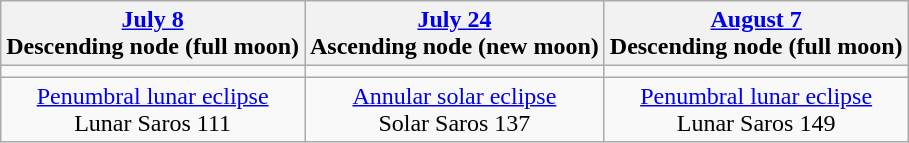<table class="wikitable">
<tr>
<th><a href='#'>July 8</a><br>Descending node (full moon)<br></th>
<th><a href='#'>July 24</a><br>Ascending node (new moon)<br></th>
<th><a href='#'>August 7</a><br>Descending node (full moon)<br></th>
</tr>
<tr>
<td></td>
<td></td>
<td></td>
</tr>
<tr align=center>
<td><a href='#'>Penumbral lunar eclipse</a><br>Lunar Saros 111</td>
<td><a href='#'>Annular solar eclipse</a><br>Solar Saros 137</td>
<td><a href='#'>Penumbral lunar eclipse</a><br>Lunar Saros 149</td>
</tr>
</table>
